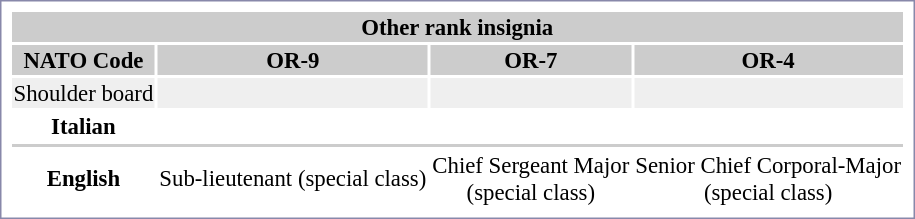<table style="border:1px solid #8888aa; background:#fff; padding:5px; font-size:95%; margin:0 12px 12px 0;">
<tr style="background:#ccc;">
<th colspan=9>Other rank insignia</th>
</tr>
<tr style="background-color:#CCCCCC; text-align:center;">
<th>NATO Code</th>
<th>OR-9</th>
<th>OR-7</th>
<th>OR-4</th>
</tr>
<tr style="text-align:center; background:#efefef;">
<td>Shoulder board</td>
<td></td>
<td></td>
<td></td>
</tr>
<tr style="text-align:center;">
<th>Italian</th>
<td></td>
<td></td>
<td></td>
</tr>
<tr style="background:#ccc;">
<td colspan=10></td>
</tr>
<tr style="text-align:center;">
<th>English</th>
<td>Sub-lieutenant (special class)</td>
<td>Chief Sergeant Major<br>(special class)</td>
<td>Senior Chief Corporal-Major<br>(special class)</td>
</tr>
</table>
